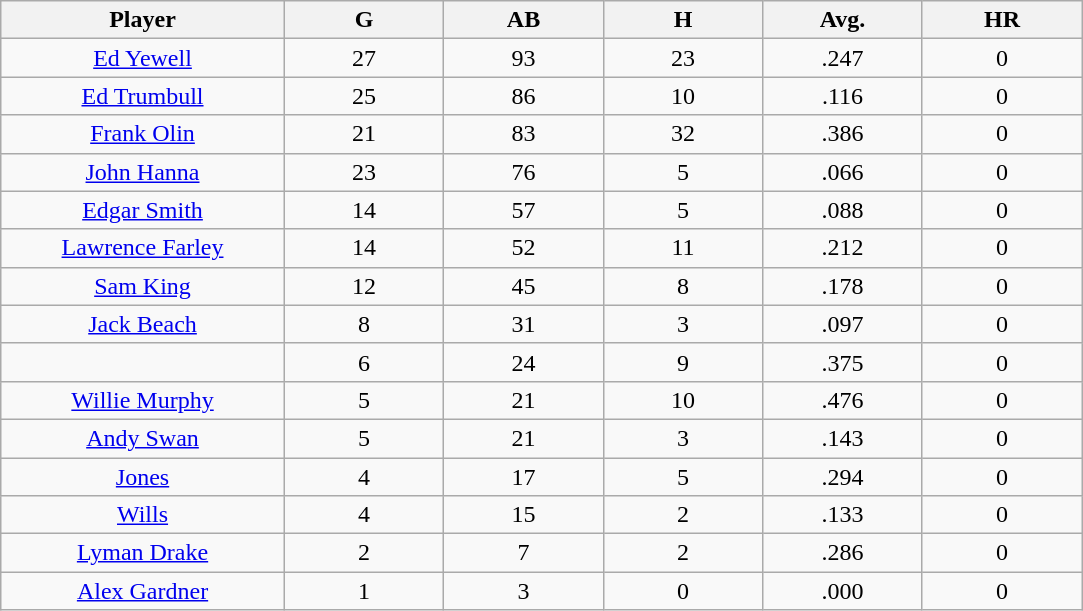<table class="wikitable sortable">
<tr>
<th bgcolor="#DDDDFF" width="16%">Player</th>
<th bgcolor="#DDDDFF" width="9%">G</th>
<th bgcolor="#DDDDFF" width="9%">AB</th>
<th bgcolor="#DDDDFF" width="9%">H</th>
<th bgcolor="#DDDDFF" width="9%">Avg.</th>
<th bgcolor="#DDDDFF" width="9%">HR</th>
</tr>
<tr align="center">
<td><a href='#'>Ed Yewell</a></td>
<td>27</td>
<td>93</td>
<td>23</td>
<td>.247</td>
<td>0</td>
</tr>
<tr align=center>
<td><a href='#'>Ed Trumbull</a></td>
<td>25</td>
<td>86</td>
<td>10</td>
<td>.116</td>
<td>0</td>
</tr>
<tr align=center>
<td><a href='#'>Frank Olin</a></td>
<td>21</td>
<td>83</td>
<td>32</td>
<td>.386</td>
<td>0</td>
</tr>
<tr align=center>
<td><a href='#'>John Hanna</a></td>
<td>23</td>
<td>76</td>
<td>5</td>
<td>.066</td>
<td>0</td>
</tr>
<tr align=center>
<td><a href='#'>Edgar Smith</a></td>
<td>14</td>
<td>57</td>
<td>5</td>
<td>.088</td>
<td>0</td>
</tr>
<tr align=center>
<td><a href='#'>Lawrence Farley</a></td>
<td>14</td>
<td>52</td>
<td>11</td>
<td>.212</td>
<td>0</td>
</tr>
<tr align=center>
<td><a href='#'>Sam King</a></td>
<td>12</td>
<td>45</td>
<td>8</td>
<td>.178</td>
<td>0</td>
</tr>
<tr align=center>
<td><a href='#'>Jack Beach</a></td>
<td>8</td>
<td>31</td>
<td>3</td>
<td>.097</td>
<td>0</td>
</tr>
<tr align=center>
<td></td>
<td>6</td>
<td>24</td>
<td>9</td>
<td>.375</td>
<td>0</td>
</tr>
<tr align="center">
<td><a href='#'>Willie Murphy</a></td>
<td>5</td>
<td>21</td>
<td>10</td>
<td>.476</td>
<td>0</td>
</tr>
<tr align=center>
<td><a href='#'>Andy Swan</a></td>
<td>5</td>
<td>21</td>
<td>3</td>
<td>.143</td>
<td>0</td>
</tr>
<tr align=center>
<td><a href='#'>Jones</a></td>
<td>4</td>
<td>17</td>
<td>5</td>
<td>.294</td>
<td>0</td>
</tr>
<tr align=center>
<td><a href='#'>Wills</a></td>
<td>4</td>
<td>15</td>
<td>2</td>
<td>.133</td>
<td>0</td>
</tr>
<tr align=center>
<td><a href='#'>Lyman Drake</a></td>
<td>2</td>
<td>7</td>
<td>2</td>
<td>.286</td>
<td>0</td>
</tr>
<tr align=center>
<td><a href='#'>Alex Gardner</a></td>
<td>1</td>
<td>3</td>
<td>0</td>
<td>.000</td>
<td>0</td>
</tr>
</table>
